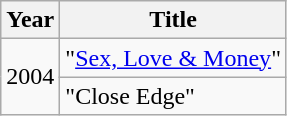<table class="wikitable">
<tr>
<th>Year</th>
<th>Title</th>
</tr>
<tr>
<td rowspan=2>2004</td>
<td>"<a href='#'>Sex, Love & Money</a>"</td>
</tr>
<tr>
<td>"Close Edge"</td>
</tr>
</table>
